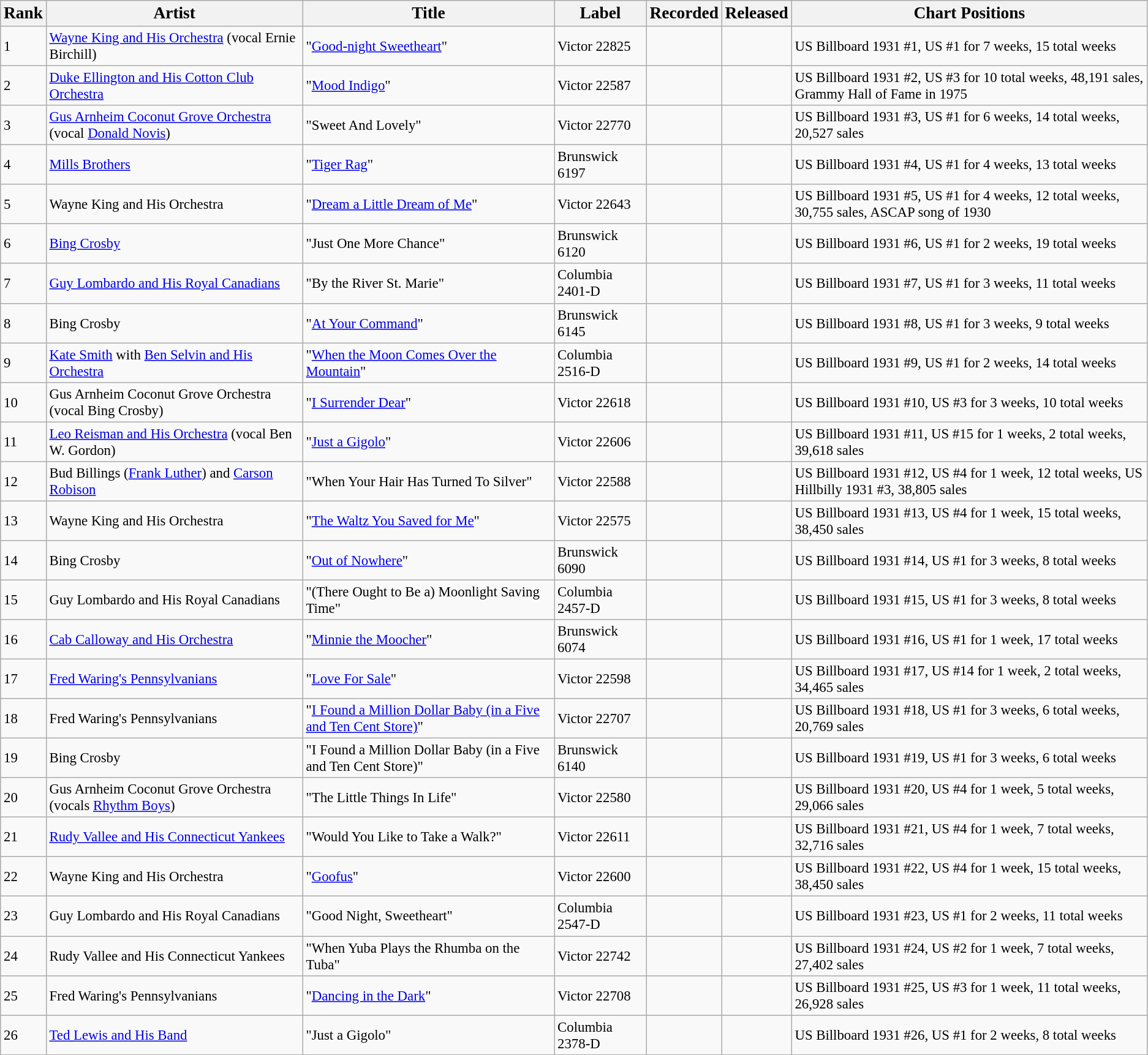<table class="wikitable" style="font-size:95%">
<tr>
<th><big>Rank</big></th>
<th><big>Artist</big></th>
<th><big>Title</big></th>
<th><big>Label</big></th>
<th><big>Recorded</big></th>
<th><big>Released</big></th>
<th><big>Chart Positions</big></th>
</tr>
<tr>
<td>1</td>
<td><a href='#'>Wayne King and His Orchestra</a> (vocal Ernie Birchill)</td>
<td>"<a href='#'>Good-night Sweetheart</a>"</td>
<td>Victor 22825</td>
<td></td>
<td></td>
<td>US Billboard 1931 #1, US #1 for 7 weeks, 15 total weeks</td>
</tr>
<tr>
<td>2</td>
<td><a href='#'>Duke Ellington and His Cotton Club Orchestra</a></td>
<td>"<a href='#'>Mood Indigo</a>"</td>
<td>Victor 22587</td>
<td></td>
<td></td>
<td>US Billboard 1931 #2, US #3 for 10 total weeks, 48,191 sales, Grammy Hall of Fame in 1975</td>
</tr>
<tr>
<td>3</td>
<td><a href='#'>Gus Arnheim Coconut Grove Orchestra</a> (vocal <a href='#'>Donald Novis</a>)</td>
<td>"Sweet And Lovely"</td>
<td>Victor 22770</td>
<td></td>
<td></td>
<td>US Billboard 1931 #3, US #1 for 6 weeks, 14 total weeks, 20,527 sales</td>
</tr>
<tr>
<td>4</td>
<td><a href='#'>Mills Brothers</a></td>
<td>"<a href='#'>Tiger Rag</a>"</td>
<td>Brunswick 6197</td>
<td></td>
<td></td>
<td>US Billboard 1931 #4, US #1 for 4 weeks, 13 total weeks</td>
</tr>
<tr>
<td>5</td>
<td>Wayne King and His Orchestra</td>
<td>"<a href='#'>Dream a Little Dream of Me</a>"</td>
<td>Victor 22643</td>
<td></td>
<td></td>
<td>US Billboard 1931 #5, US #1 for 4 weeks, 12 total weeks, 30,755 sales, ASCAP song of 1930</td>
</tr>
<tr>
<td>6</td>
<td><a href='#'>Bing Crosby</a></td>
<td>"Just One More Chance"</td>
<td>Brunswick 6120</td>
<td></td>
<td></td>
<td>US Billboard 1931 #6, US #1 for 2 weeks, 19 total weeks</td>
</tr>
<tr>
<td>7</td>
<td><a href='#'>Guy Lombardo and His Royal Canadians</a></td>
<td>"By the River St. Marie"</td>
<td>Columbia 2401-D</td>
<td></td>
<td></td>
<td>US Billboard 1931 #7, US #1 for 3 weeks, 11 total weeks</td>
</tr>
<tr>
<td>8</td>
<td>Bing Crosby</td>
<td>"<a href='#'>At Your Command</a>"</td>
<td>Brunswick 6145</td>
<td></td>
<td></td>
<td>US Billboard 1931 #8, US #1 for 3 weeks, 9 total weeks</td>
</tr>
<tr>
<td>9</td>
<td><a href='#'>Kate Smith</a> with <a href='#'>Ben Selvin and His Orchestra</a></td>
<td>"<a href='#'>When the Moon Comes Over the Mountain</a>"</td>
<td>Columbia 2516-D</td>
<td></td>
<td></td>
<td>US Billboard 1931 #9, US #1 for 2 weeks, 14 total weeks</td>
</tr>
<tr>
<td>10</td>
<td>Gus Arnheim Coconut Grove Orchestra (vocal Bing Crosby)</td>
<td>"<a href='#'>I Surrender Dear</a>"</td>
<td>Victor 22618</td>
<td></td>
<td></td>
<td>US Billboard 1931 #10, US #3 for 3 weeks, 10 total weeks</td>
</tr>
<tr>
<td>11</td>
<td><a href='#'>Leo Reisman and His Orchestra</a> (vocal Ben W. Gordon)</td>
<td>"<a href='#'>Just a Gigolo</a>"</td>
<td>Victor 22606</td>
<td></td>
<td></td>
<td>US Billboard 1931 #11, US #15 for 1 weeks, 2 total weeks, 39,618 sales</td>
</tr>
<tr>
<td>12</td>
<td>Bud Billings (<a href='#'>Frank Luther</a>) and <a href='#'>Carson Robison</a></td>
<td>"When Your Hair Has Turned To Silver"</td>
<td>Victor 22588</td>
<td></td>
<td></td>
<td>US Billboard 1931 #12, US #4 for 1 week, 12 total weeks, US Hillbilly 1931 #3, 38,805 sales</td>
</tr>
<tr>
<td>13</td>
<td>Wayne King and His Orchestra</td>
<td>"<a href='#'>The Waltz You Saved for Me</a>"</td>
<td>Victor 22575</td>
<td></td>
<td></td>
<td>US Billboard 1931 #13, US #4 for 1 week, 15 total weeks, 38,450 sales</td>
</tr>
<tr>
<td>14</td>
<td>Bing Crosby</td>
<td>"<a href='#'>Out of Nowhere</a>"</td>
<td>Brunswick 6090</td>
<td></td>
<td></td>
<td>US Billboard 1931 #14, US #1 for 3 weeks, 8 total weeks</td>
</tr>
<tr>
<td>15</td>
<td>Guy Lombardo and His Royal Canadians</td>
<td>"(There Ought to Be a) Moonlight Saving Time"</td>
<td>Columbia 2457-D</td>
<td></td>
<td></td>
<td>US Billboard 1931 #15, US #1 for 3 weeks, 8 total weeks</td>
</tr>
<tr>
<td>16</td>
<td><a href='#'>Cab Calloway and His Orchestra</a></td>
<td>"<a href='#'>Minnie the Moocher</a>"</td>
<td>Brunswick 6074</td>
<td></td>
<td></td>
<td>US Billboard 1931 #16, US #1 for 1 week, 17 total weeks</td>
</tr>
<tr>
<td>17</td>
<td><a href='#'>Fred Waring's Pennsylvanians</a></td>
<td>"<a href='#'>Love For Sale</a>"</td>
<td>Victor 22598</td>
<td></td>
<td></td>
<td>US Billboard 1931 #17, US #14 for 1 week, 2 total weeks, 34,465 sales</td>
</tr>
<tr>
<td>18</td>
<td>Fred Waring's Pennsylvanians</td>
<td>"<a href='#'>I Found a Million Dollar Baby (in a Five and Ten Cent Store)</a>"</td>
<td>Victor 22707</td>
<td></td>
<td></td>
<td>US Billboard 1931 #18, US #1 for 3 weeks, 6 total weeks, 20,769 sales</td>
</tr>
<tr>
<td>19</td>
<td>Bing Crosby</td>
<td>"I Found a Million Dollar Baby (in a Five and Ten Cent Store)"</td>
<td>Brunswick 6140</td>
<td></td>
<td></td>
<td>US Billboard 1931 #19, US #1 for 3 weeks, 6 total weeks</td>
</tr>
<tr>
<td>20</td>
<td>Gus Arnheim Coconut Grove Orchestra (vocals <a href='#'>Rhythm Boys</a>)</td>
<td>"The Little Things In Life"</td>
<td>Victor 22580</td>
<td></td>
<td></td>
<td>US Billboard 1931 #20, US #4 for 1 week, 5 total weeks, 29,066 sales</td>
</tr>
<tr>
<td>21</td>
<td><a href='#'>Rudy Vallee and His Connecticut Yankees</a></td>
<td>"Would You Like to Take a Walk?"</td>
<td>Victor 22611</td>
<td></td>
<td></td>
<td>US Billboard 1931 #21, US #4 for 1 week, 7 total weeks, 32,716 sales</td>
</tr>
<tr>
<td>22</td>
<td>Wayne King and His Orchestra</td>
<td>"<a href='#'>Goofus</a>"</td>
<td>Victor 22600</td>
<td></td>
<td></td>
<td>US Billboard 1931 #22, US #4 for 1 week, 15 total weeks, 38,450 sales</td>
</tr>
<tr>
<td>23</td>
<td>Guy Lombardo and His Royal Canadians</td>
<td>"Good Night, Sweetheart"</td>
<td>Columbia 2547-D</td>
<td></td>
<td></td>
<td>US Billboard 1931 #23, US #1 for 2 weeks, 11 total weeks</td>
</tr>
<tr>
<td>24</td>
<td>Rudy Vallee and His Connecticut Yankees</td>
<td>"When Yuba Plays the Rhumba on the Tuba"</td>
<td>Victor 22742</td>
<td></td>
<td></td>
<td>US Billboard 1931 #24, US #2 for 1 week, 7 total weeks, 27,402 sales</td>
</tr>
<tr>
<td>25</td>
<td>Fred Waring's Pennsylvanians</td>
<td>"<a href='#'>Dancing in the Dark</a>"</td>
<td>Victor 22708</td>
<td></td>
<td></td>
<td>US Billboard 1931 #25, US #3 for 1 week, 11 total weeks, 26,928 sales</td>
</tr>
<tr>
<td>26</td>
<td><a href='#'>Ted Lewis and His Band</a></td>
<td>"Just a Gigolo"</td>
<td>Columbia 2378-D</td>
<td></td>
<td></td>
<td>US Billboard 1931 #26, US #1 for 2 weeks, 8 total weeks</td>
</tr>
</table>
